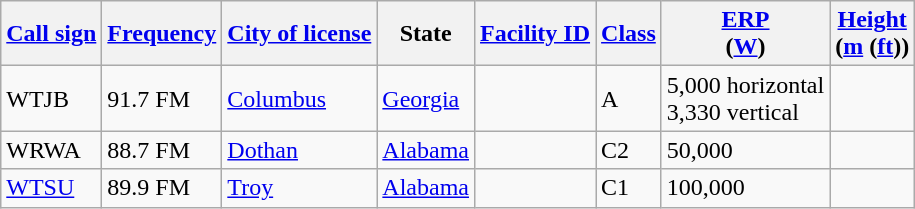<table class="wikitable sortable">
<tr>
<th><a href='#'>Call sign</a></th>
<th data-sort-type="number"><a href='#'>Frequency</a></th>
<th><a href='#'>City of license</a></th>
<th>State</th>
<th data-sort-type="number"><a href='#'>Facility ID</a></th>
<th><a href='#'>Class</a></th>
<th data-sort-type="number"><a href='#'>ERP</a><br>(<a href='#'>W</a>)</th>
<th data-sort-type="number"><a href='#'>Height</a><br>(<a href='#'>m</a> (<a href='#'>ft</a>))</th>
</tr>
<tr>
<td>WTJB</td>
<td>91.7 FM</td>
<td><a href='#'>Columbus</a></td>
<td><a href='#'>Georgia</a></td>
<td></td>
<td>A</td>
<td>5,000 horizontal<br>3,330 vertical</td>
<td></td>
</tr>
<tr>
<td>WRWA</td>
<td>88.7 FM</td>
<td><a href='#'>Dothan</a></td>
<td><a href='#'>Alabama</a></td>
<td></td>
<td>C2</td>
<td>50,000</td>
<td></td>
</tr>
<tr>
<td><a href='#'>WTSU</a></td>
<td>89.9 FM</td>
<td><a href='#'>Troy</a></td>
<td><a href='#'>Alabama</a></td>
<td></td>
<td>C1</td>
<td>100,000</td>
<td></td>
</tr>
</table>
